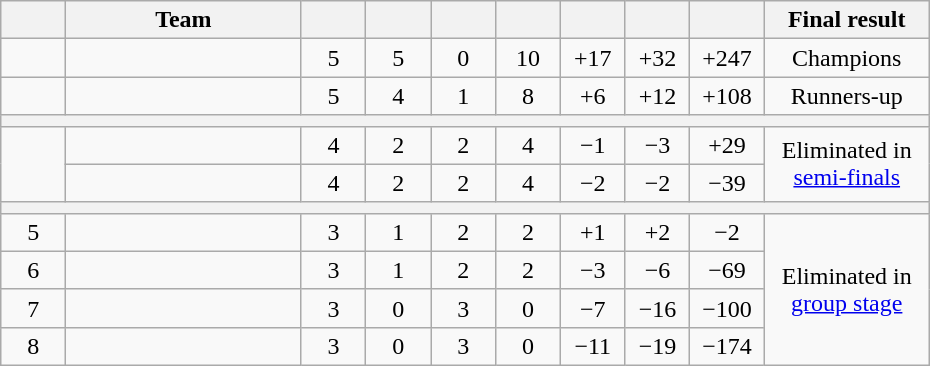<table class="wikitable" style="text-align:center;" width="620">
<tr>
<th width="5.5%"></th>
<th width="20%">Team</th>
<th width="5.5%"></th>
<th width="5.5%"></th>
<th width="5.5%"></th>
<th width="5.5%"></th>
<th width="5.5%"></th>
<th width="5.5%"></th>
<th width="5.5%"></th>
<th width="14%">Final result</th>
</tr>
<tr>
<td></td>
<td align="left"></td>
<td>5</td>
<td>5</td>
<td>0</td>
<td>10</td>
<td>+17</td>
<td>+32</td>
<td>+247</td>
<td>Champions</td>
</tr>
<tr>
<td></td>
<td align="left"></td>
<td>5</td>
<td>4</td>
<td>1</td>
<td>8</td>
<td>+6</td>
<td>+12</td>
<td>+108</td>
<td>Runners-up</td>
</tr>
<tr>
<th colspan="10"></th>
</tr>
<tr>
<td rowspan="2"></td>
<td align="left"></td>
<td>4</td>
<td>2</td>
<td>2</td>
<td>4</td>
<td>−1</td>
<td>−3</td>
<td>+29</td>
<td rowspan="2">Eliminated in <a href='#'>semi-finals</a></td>
</tr>
<tr>
<td align="left"></td>
<td>4</td>
<td>2</td>
<td>2</td>
<td>4</td>
<td>−2</td>
<td>−2</td>
<td>−39</td>
</tr>
<tr>
<th colspan="10"></th>
</tr>
<tr>
<td>5</td>
<td align="left"></td>
<td>3</td>
<td>1</td>
<td>2</td>
<td>2</td>
<td>+1</td>
<td>+2</td>
<td>−2</td>
<td rowspan="4">Eliminated in <a href='#'>group stage</a></td>
</tr>
<tr>
<td>6</td>
<td align="left"></td>
<td>3</td>
<td>1</td>
<td>2</td>
<td>2</td>
<td>−3</td>
<td>−6</td>
<td>−69</td>
</tr>
<tr>
<td>7</td>
<td align="left"></td>
<td>3</td>
<td>0</td>
<td>3</td>
<td>0</td>
<td>−7</td>
<td>−16</td>
<td>−100</td>
</tr>
<tr>
<td>8</td>
<td align="left"></td>
<td>3</td>
<td>0</td>
<td>3</td>
<td>0</td>
<td>−11</td>
<td>−19</td>
<td>−174</td>
</tr>
</table>
